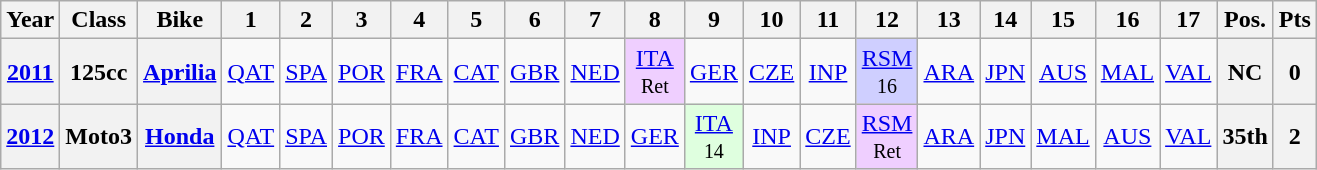<table class="wikitable" style="text-align:center">
<tr>
<th>Year</th>
<th>Class</th>
<th>Bike</th>
<th>1</th>
<th>2</th>
<th>3</th>
<th>4</th>
<th>5</th>
<th>6</th>
<th>7</th>
<th>8</th>
<th>9</th>
<th>10</th>
<th>11</th>
<th>12</th>
<th>13</th>
<th>14</th>
<th>15</th>
<th>16</th>
<th>17</th>
<th>Pos.</th>
<th>Pts</th>
</tr>
<tr>
<th><a href='#'>2011</a></th>
<th>125cc</th>
<th><a href='#'>Aprilia</a></th>
<td><a href='#'>QAT</a></td>
<td><a href='#'>SPA</a></td>
<td><a href='#'>POR</a></td>
<td><a href='#'>FRA</a></td>
<td><a href='#'>CAT</a></td>
<td><a href='#'>GBR</a></td>
<td><a href='#'>NED</a></td>
<td style="background:#EFCFFF;"><a href='#'>ITA</a><br><small>Ret</small></td>
<td><a href='#'>GER</a></td>
<td><a href='#'>CZE</a></td>
<td><a href='#'>INP</a></td>
<td style="background:#CFCFFF;"><a href='#'>RSM</a><br><small>16</small></td>
<td><a href='#'>ARA</a></td>
<td><a href='#'>JPN</a></td>
<td><a href='#'>AUS</a></td>
<td><a href='#'>MAL</a></td>
<td><a href='#'>VAL</a></td>
<th>NC</th>
<th>0</th>
</tr>
<tr>
<th><a href='#'>2012</a></th>
<th>Moto3</th>
<th><a href='#'>Honda</a></th>
<td><a href='#'>QAT</a></td>
<td><a href='#'>SPA</a></td>
<td><a href='#'>POR</a></td>
<td><a href='#'>FRA</a></td>
<td><a href='#'>CAT</a></td>
<td><a href='#'>GBR</a></td>
<td><a href='#'>NED</a></td>
<td><a href='#'>GER</a></td>
<td style="background:#DFFFDF;"><a href='#'>ITA</a><br><small>14</small></td>
<td><a href='#'>INP</a></td>
<td><a href='#'>CZE</a></td>
<td style="background:#EFCFFF;"><a href='#'>RSM</a><br><small>Ret</small></td>
<td><a href='#'>ARA</a></td>
<td><a href='#'>JPN</a></td>
<td><a href='#'>MAL</a></td>
<td><a href='#'>AUS</a></td>
<td><a href='#'>VAL</a></td>
<th>35th</th>
<th>2</th>
</tr>
</table>
